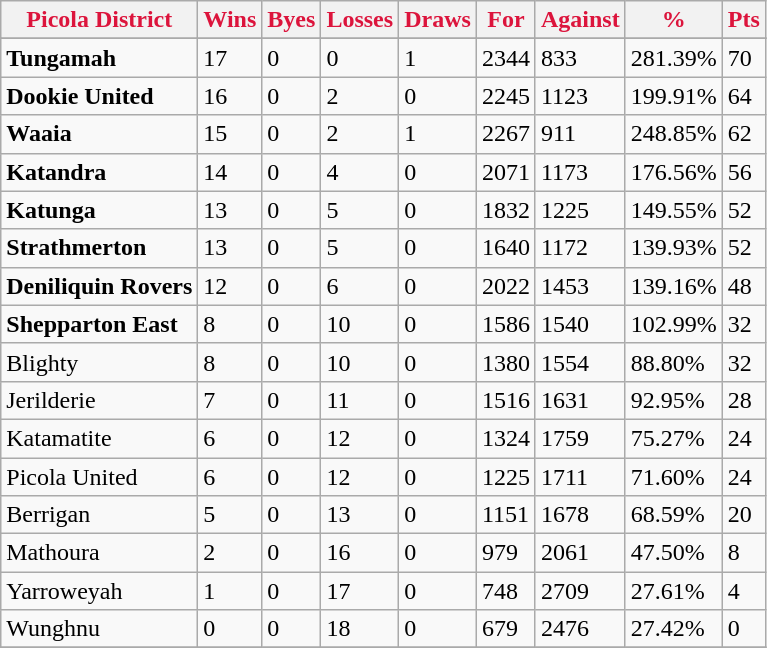<table class="wikitable">
<tr>
<th style="color:crimson">Picola District</th>
<th style="color:crimson">Wins</th>
<th style="color:crimson">Byes</th>
<th style="color:crimson">Losses</th>
<th style="color:crimson">Draws</th>
<th style="color:crimson">For</th>
<th style="color:crimson">Against</th>
<th style="color:crimson">%</th>
<th style="color:crimson">Pts</th>
</tr>
<tr>
</tr>
<tr>
</tr>
<tr>
<td><strong>	Tungamah	</strong></td>
<td>17</td>
<td>0</td>
<td>0</td>
<td>1</td>
<td>2344</td>
<td>833</td>
<td>281.39%</td>
<td>70</td>
</tr>
<tr>
<td><strong>	Dookie United	</strong></td>
<td>16</td>
<td>0</td>
<td>2</td>
<td>0</td>
<td>2245</td>
<td>1123</td>
<td>199.91%</td>
<td>64</td>
</tr>
<tr>
<td><strong>	Waaia	</strong></td>
<td>15</td>
<td>0</td>
<td>2</td>
<td>1</td>
<td>2267</td>
<td>911</td>
<td>248.85%</td>
<td>62</td>
</tr>
<tr>
<td><strong>	Katandra	</strong></td>
<td>14</td>
<td>0</td>
<td>4</td>
<td>0</td>
<td>2071</td>
<td>1173</td>
<td>176.56%</td>
<td>56</td>
</tr>
<tr>
<td><strong>	Katunga	</strong></td>
<td>13</td>
<td>0</td>
<td>5</td>
<td>0</td>
<td>1832</td>
<td>1225</td>
<td>149.55%</td>
<td>52</td>
</tr>
<tr>
<td><strong>Strathmerton</strong></td>
<td>13</td>
<td>0</td>
<td>5</td>
<td>0</td>
<td>1640</td>
<td>1172</td>
<td>139.93%</td>
<td>52</td>
</tr>
<tr>
<td><strong>Deniliquin Rovers</strong></td>
<td>12</td>
<td>0</td>
<td>6</td>
<td>0</td>
<td>2022</td>
<td>1453</td>
<td>139.16%</td>
<td>48</td>
</tr>
<tr>
<td><strong>Shepparton East</strong></td>
<td>8</td>
<td>0</td>
<td>10</td>
<td>0</td>
<td>1586</td>
<td>1540</td>
<td>102.99%</td>
<td>32</td>
</tr>
<tr>
<td>Blighty</td>
<td>8</td>
<td>0</td>
<td>10</td>
<td>0</td>
<td>1380</td>
<td>1554</td>
<td>88.80%</td>
<td>32</td>
</tr>
<tr>
<td>Jerilderie</td>
<td>7</td>
<td>0</td>
<td>11</td>
<td>0</td>
<td>1516</td>
<td>1631</td>
<td>92.95%</td>
<td>28</td>
</tr>
<tr>
<td>Katamatite</td>
<td>6</td>
<td>0</td>
<td>12</td>
<td>0</td>
<td>1324</td>
<td>1759</td>
<td>75.27%</td>
<td>24</td>
</tr>
<tr>
<td>Picola United</td>
<td>6</td>
<td>0</td>
<td>12</td>
<td>0</td>
<td>1225</td>
<td>1711</td>
<td>71.60%</td>
<td>24</td>
</tr>
<tr>
<td>Berrigan</td>
<td>5</td>
<td>0</td>
<td>13</td>
<td>0</td>
<td>1151</td>
<td>1678</td>
<td>68.59%</td>
<td>20</td>
</tr>
<tr>
<td>Mathoura</td>
<td>2</td>
<td>0</td>
<td>16</td>
<td>0</td>
<td>979</td>
<td>2061</td>
<td>47.50%</td>
<td>8</td>
</tr>
<tr>
<td>Yarroweyah</td>
<td>1</td>
<td>0</td>
<td>17</td>
<td>0</td>
<td>748</td>
<td>2709</td>
<td>27.61%</td>
<td>4</td>
</tr>
<tr>
<td>Wunghnu</td>
<td>0</td>
<td>0</td>
<td>18</td>
<td>0</td>
<td>679</td>
<td>2476</td>
<td>27.42%</td>
<td>0</td>
</tr>
<tr>
</tr>
</table>
